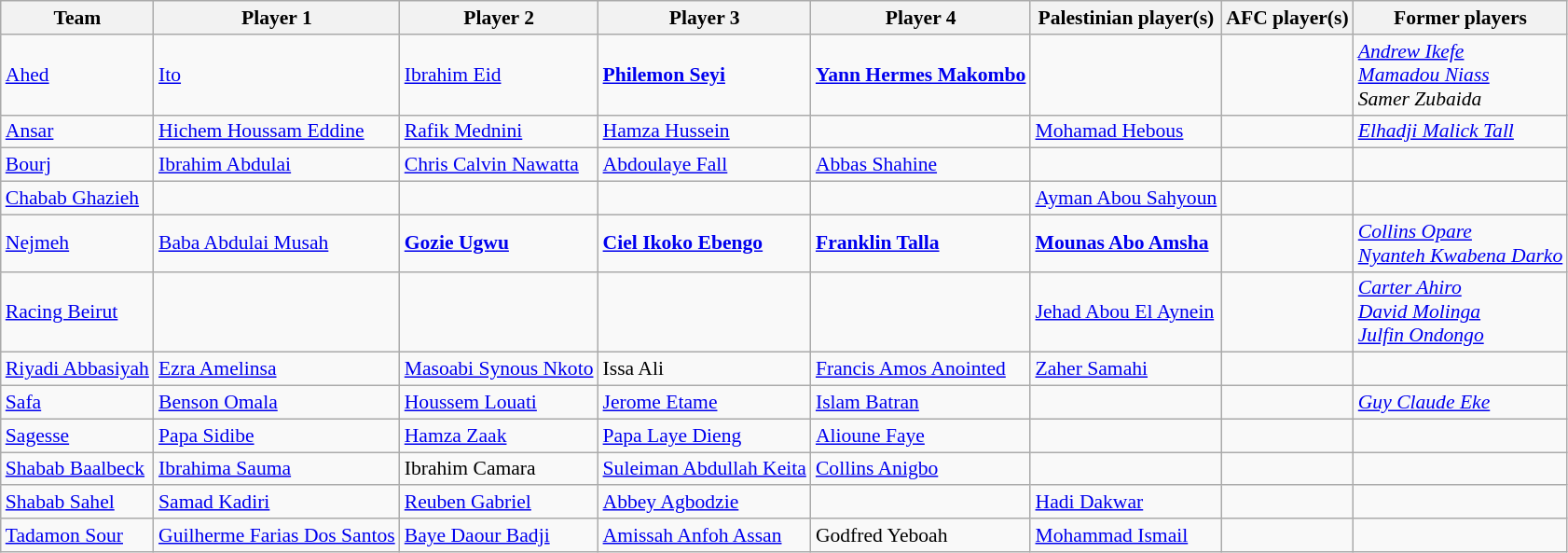<table class="wikitable" style="text-align: left; font-size:90%">
<tr>
<th>Team</th>
<th>Player 1</th>
<th>Player 2</th>
<th>Player 3</th>
<th>Player 4</th>
<th>Palestinian player(s)</th>
<th>AFC player(s)</th>
<th>Former players</th>
</tr>
<tr>
<td><a href='#'>Ahed</a></td>
<td> <a href='#'>Ito</a></td>
<td> <a href='#'>Ibrahim Eid</a></td>
<td><strong> <a href='#'>Philemon Seyi</a></strong></td>
<td><strong> <a href='#'>Yann Hermes Makombo</a></strong></td>
<td></td>
<td></td>
<td><em> <a href='#'>Andrew Ikefe</a></em><br><em> <a href='#'>Mamadou Niass</a></em><br><em> Samer Zubaida</em></td>
</tr>
<tr>
<td><a href='#'>Ansar</a></td>
<td> <a href='#'>Hichem Houssam Eddine</a></td>
<td> <a href='#'>Rafik Mednini</a></td>
<td> <a href='#'>Hamza Hussein</a></td>
<td></td>
<td> <a href='#'>Mohamad Hebous</a></td>
<td></td>
<td><em> <a href='#'>Elhadji Malick Tall</a></em></td>
</tr>
<tr>
<td><a href='#'>Bourj</a></td>
<td> <a href='#'>Ibrahim Abdulai</a></td>
<td> <a href='#'>Chris Calvin Nawatta</a></td>
<td> <a href='#'>Abdoulaye Fall</a></td>
<td> <a href='#'>Abbas Shahine</a></td>
<td></td>
<td></td>
<td></td>
</tr>
<tr>
<td><a href='#'>Chabab Ghazieh</a></td>
<td></td>
<td></td>
<td></td>
<td></td>
<td> <a href='#'>Ayman Abou Sahyoun</a></td>
<td></td>
<td></td>
</tr>
<tr>
<td><a href='#'>Nejmeh</a></td>
<td> <a href='#'>Baba Abdulai Musah</a></td>
<td><strong> <a href='#'>Gozie Ugwu</a></strong></td>
<td><strong> <a href='#'>Ciel Ikoko Ebengo</a></strong></td>
<td><strong> <a href='#'>Franklin Talla</a></strong></td>
<td><strong> <a href='#'>Mounas Abo Amsha</a></strong></td>
<td></td>
<td><em> <a href='#'>Collins Opare</a></em><br><em> <a href='#'>Nyanteh Kwabena Darko</a></em></td>
</tr>
<tr>
<td><a href='#'>Racing Beirut</a></td>
<td></td>
<td></td>
<td></td>
<td></td>
<td> <a href='#'>Jehad Abou El Aynein</a></td>
<td></td>
<td><em> <a href='#'>Carter Ahiro</a></em><br><em> <a href='#'>David Molinga</a></em><br><em> <a href='#'>Julfin Ondongo</a></em></td>
</tr>
<tr>
<td><a href='#'>Riyadi Abbasiyah</a></td>
<td> <a href='#'>Ezra Amelinsa</a></td>
<td> <a href='#'>Masoabi Synous Nkoto</a></td>
<td> Issa Ali</td>
<td> <a href='#'>Francis Amos Anointed</a></td>
<td> <a href='#'>Zaher Samahi</a></td>
<td></td>
<td></td>
</tr>
<tr>
<td><a href='#'>Safa</a></td>
<td> <a href='#'>Benson Omala</a></td>
<td> <a href='#'>Houssem Louati</a></td>
<td> <a href='#'>Jerome Etame</a></td>
<td> <a href='#'>Islam Batran</a></td>
<td></td>
<td></td>
<td><em> <a href='#'>Guy Claude Eke</a></em></td>
</tr>
<tr>
<td><a href='#'>Sagesse</a></td>
<td> <a href='#'>Papa Sidibe</a></td>
<td> <a href='#'>Hamza Zaak</a></td>
<td> <a href='#'>Papa Laye Dieng</a></td>
<td> <a href='#'>Alioune Faye</a></td>
<td></td>
<td></td>
<td></td>
</tr>
<tr>
<td><a href='#'>Shabab Baalbeck</a></td>
<td> <a href='#'>Ibrahima Sauma</a></td>
<td> Ibrahim Camara</td>
<td> <a href='#'>Suleiman Abdullah Keita</a></td>
<td> <a href='#'>Collins Anigbo</a></td>
<td></td>
<td></td>
<td></td>
</tr>
<tr>
<td><a href='#'>Shabab Sahel</a></td>
<td> <a href='#'>Samad Kadiri</a></td>
<td> <a href='#'>Reuben Gabriel</a></td>
<td> <a href='#'>Abbey Agbodzie</a></td>
<td></td>
<td> <a href='#'>Hadi Dakwar</a></td>
<td></td>
<td></td>
</tr>
<tr>
<td><a href='#'>Tadamon Sour</a></td>
<td> <a href='#'>Guilherme Farias Dos Santos</a></td>
<td> <a href='#'>Baye Daour Badji</a></td>
<td> <a href='#'>Amissah Anfoh Assan</a></td>
<td> Godfred Yeboah</td>
<td> <a href='#'>Mohammad Ismail</a></td>
<td></td>
<td></td>
</tr>
</table>
